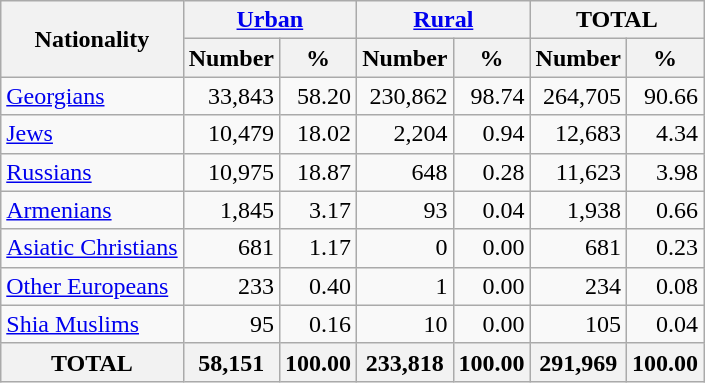<table class="wikitable sortable">
<tr>
<th rowspan="2">Nationality</th>
<th colspan="2"><a href='#'>Urban</a></th>
<th colspan="2"><a href='#'>Rural</a></th>
<th colspan="2">TOTAL</th>
</tr>
<tr>
<th>Number</th>
<th>%</th>
<th>Number</th>
<th>%</th>
<th>Number</th>
<th>%</th>
</tr>
<tr>
<td><a href='#'>Georgians</a></td>
<td align="right">33,843</td>
<td align="right">58.20</td>
<td align="right">230,862</td>
<td align="right">98.74</td>
<td align="right">264,705</td>
<td align="right">90.66</td>
</tr>
<tr>
<td><a href='#'>Jews</a></td>
<td align="right">10,479</td>
<td align="right">18.02</td>
<td align="right">2,204</td>
<td align="right">0.94</td>
<td align="right">12,683</td>
<td align="right">4.34</td>
</tr>
<tr>
<td><a href='#'>Russians</a></td>
<td align="right">10,975</td>
<td align="right">18.87</td>
<td align="right">648</td>
<td align="right">0.28</td>
<td align="right">11,623</td>
<td align="right">3.98</td>
</tr>
<tr>
<td><a href='#'>Armenians</a></td>
<td align="right">1,845</td>
<td align="right">3.17</td>
<td align="right">93</td>
<td align="right">0.04</td>
<td align="right">1,938</td>
<td align="right">0.66</td>
</tr>
<tr>
<td><a href='#'>Asiatic Christians</a></td>
<td align="right">681</td>
<td align="right">1.17</td>
<td align="right">0</td>
<td align="right">0.00</td>
<td align="right">681</td>
<td align="right">0.23</td>
</tr>
<tr>
<td><a href='#'>Other Europeans</a></td>
<td align="right">233</td>
<td align="right">0.40</td>
<td align="right">1</td>
<td align="right">0.00</td>
<td align="right">234</td>
<td align="right">0.08</td>
</tr>
<tr>
<td><a href='#'>Shia Muslims</a></td>
<td align="right">95</td>
<td align="right">0.16</td>
<td align="right">10</td>
<td align="right">0.00</td>
<td align="right">105</td>
<td align="right">0.04</td>
</tr>
<tr>
<th>TOTAL</th>
<th>58,151</th>
<th>100.00</th>
<th>233,818</th>
<th>100.00</th>
<th>291,969</th>
<th>100.00</th>
</tr>
</table>
